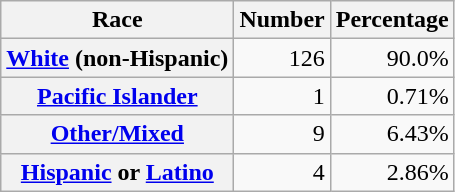<table class="wikitable" style="text-align:right">
<tr>
<th scope="col">Race</th>
<th scope="col">Number</th>
<th scope="col">Percentage</th>
</tr>
<tr>
<th scope="row"><a href='#'>White</a> (non-Hispanic)</th>
<td>126</td>
<td>90.0%</td>
</tr>
<tr>
<th scope="row"><a href='#'>Pacific Islander</a></th>
<td>1</td>
<td>0.71%</td>
</tr>
<tr>
<th scope="row"><a href='#'>Other/Mixed</a></th>
<td>9</td>
<td>6.43%</td>
</tr>
<tr>
<th scope="row"><a href='#'>Hispanic</a> or <a href='#'>Latino</a></th>
<td>4</td>
<td>2.86%</td>
</tr>
</table>
